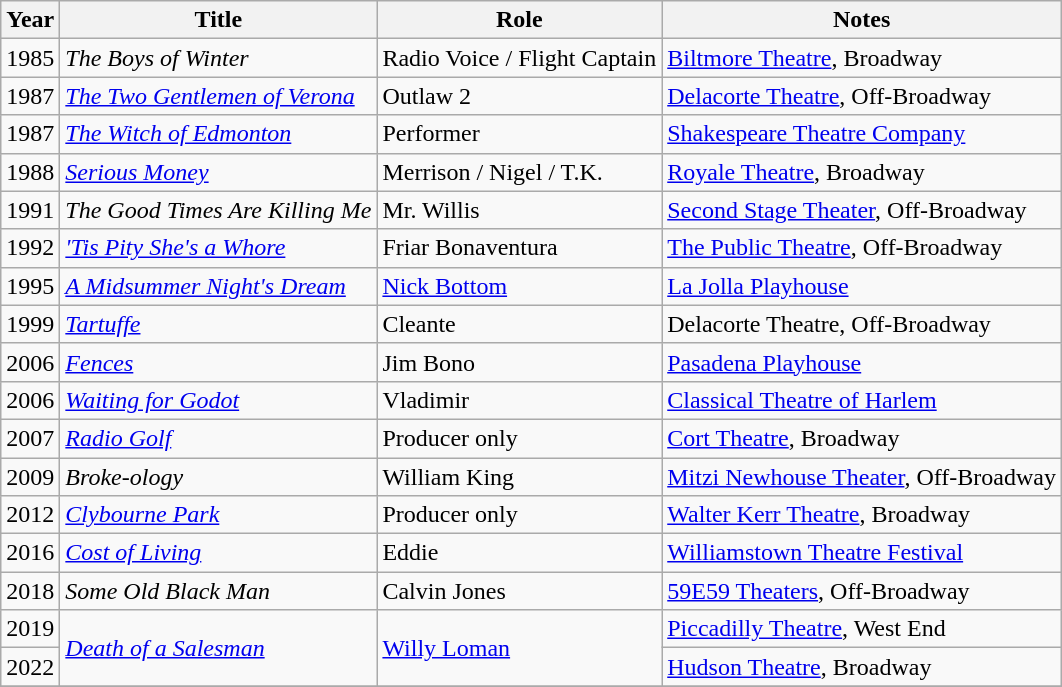<table class="wikitable sortable">
<tr>
<th>Year</th>
<th>Title</th>
<th>Role</th>
<th>Notes</th>
</tr>
<tr>
<td>1985</td>
<td><em>The Boys of Winter</em></td>
<td>Radio Voice / Flight Captain</td>
<td><a href='#'>Biltmore Theatre</a>, Broadway</td>
</tr>
<tr>
<td>1987</td>
<td><em><a href='#'>The Two Gentlemen of Verona</a></em></td>
<td>Outlaw 2</td>
<td><a href='#'>Delacorte Theatre</a>, Off-Broadway</td>
</tr>
<tr>
<td>1987</td>
<td><em><a href='#'>The Witch of Edmonton</a></em></td>
<td>Performer</td>
<td><a href='#'>Shakespeare Theatre Company</a></td>
</tr>
<tr>
<td>1988</td>
<td><em><a href='#'>Serious Money</a></em></td>
<td>Merrison / Nigel / T.K.</td>
<td><a href='#'>Royale Theatre</a>, Broadway</td>
</tr>
<tr>
<td>1991</td>
<td><em>The Good Times Are Killing Me</em></td>
<td>Mr. Willis</td>
<td><a href='#'>Second Stage Theater</a>, Off-Broadway</td>
</tr>
<tr>
<td>1992</td>
<td><em><a href='#'>'Tis Pity She's a Whore</a></em></td>
<td>Friar Bonaventura</td>
<td><a href='#'>The Public Theatre</a>, Off-Broadway</td>
</tr>
<tr>
<td>1995</td>
<td><em><a href='#'>A Midsummer Night's Dream</a></em></td>
<td><a href='#'>Nick Bottom</a></td>
<td><a href='#'>La Jolla Playhouse</a></td>
</tr>
<tr>
<td>1999</td>
<td><em><a href='#'>Tartuffe</a></em></td>
<td>Cleante</td>
<td>Delacorte Theatre, Off-Broadway</td>
</tr>
<tr>
<td>2006</td>
<td><em><a href='#'>Fences</a></em></td>
<td>Jim Bono</td>
<td><a href='#'>Pasadena Playhouse</a></td>
</tr>
<tr>
<td>2006</td>
<td><em><a href='#'>Waiting for Godot</a></em></td>
<td>Vladimir</td>
<td><a href='#'>Classical Theatre of Harlem</a></td>
</tr>
<tr>
<td>2007</td>
<td><em><a href='#'>Radio Golf</a></em></td>
<td>Producer only</td>
<td><a href='#'>Cort Theatre</a>, Broadway</td>
</tr>
<tr>
<td>2009</td>
<td><em>Broke-ology</em></td>
<td>William King</td>
<td><a href='#'>Mitzi Newhouse Theater</a>, Off-Broadway</td>
</tr>
<tr>
<td>2012</td>
<td><em><a href='#'>Clybourne Park</a></em></td>
<td>Producer only</td>
<td><a href='#'>Walter Kerr Theatre</a>, Broadway</td>
</tr>
<tr>
<td>2016</td>
<td><em><a href='#'>Cost of Living</a></em></td>
<td>Eddie</td>
<td><a href='#'>Williamstown Theatre Festival</a></td>
</tr>
<tr>
<td>2018</td>
<td><em>Some Old Black Man</em></td>
<td>Calvin Jones</td>
<td><a href='#'>59E59 Theaters</a>, Off-Broadway</td>
</tr>
<tr>
<td>2019</td>
<td rowspan=2><em><a href='#'>Death of a Salesman</a></em></td>
<td rowspan=2><a href='#'>Willy Loman</a></td>
<td><a href='#'>Piccadilly Theatre</a>, West End</td>
</tr>
<tr>
<td>2022</td>
<td><a href='#'>Hudson Theatre</a>, Broadway</td>
</tr>
<tr>
</tr>
</table>
